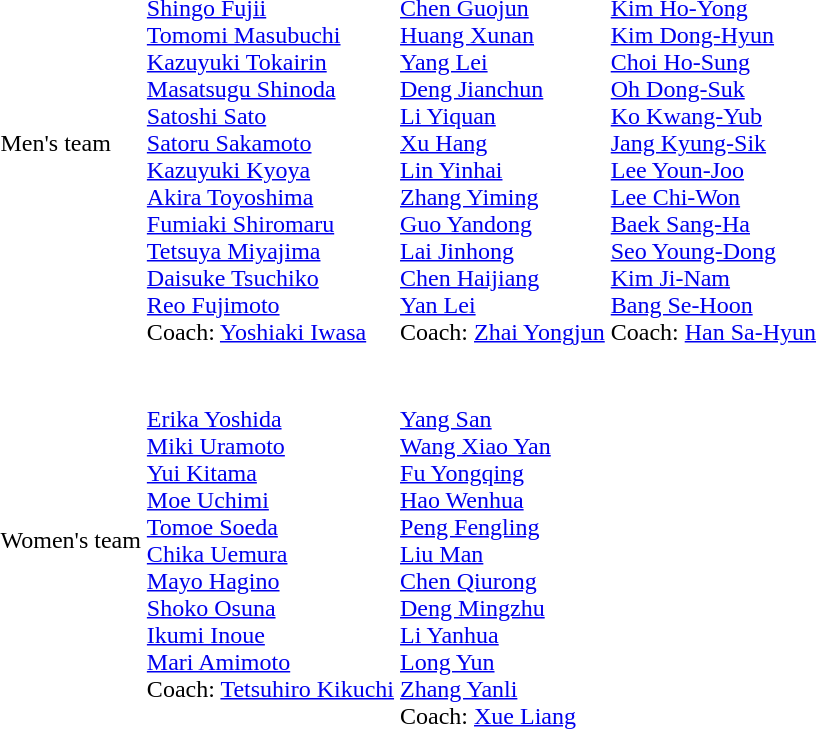<table>
<tr>
<td>Men's team</td>
<td valign="top"> <br><br><a href='#'>Shingo Fujii</a> <br>
<a href='#'>Tomomi Masubuchi</a> <br>
<a href='#'>Kazuyuki Tokairin</a> <br>
<a href='#'>Masatsugu Shinoda</a> <br>
<a href='#'>Satoshi Sato</a> <br>
<a href='#'>Satoru Sakamoto</a> <br>
<a href='#'>Kazuyuki Kyoya</a> <br>
<a href='#'>Akira Toyoshima</a> <br>
<a href='#'>Fumiaki Shiromaru</a> <br>
<a href='#'>Tetsuya Miyajima</a> <br>
<a href='#'>Daisuke Tsuchiko</a> <br>
<a href='#'>Reo Fujimoto</a> <br>
Coach: <a href='#'>Yoshiaki Iwasa</a></td>
<td valign="top"> <br><br><a href='#'>Chen Guojun</a> <br>
<a href='#'>Huang Xunan</a> <br>
<a href='#'>Yang Lei</a> <br>
<a href='#'>Deng Jianchun</a> <br>
<a href='#'>Li Yiquan</a> <br>
<a href='#'>Xu Hang</a> <br>
<a href='#'>Lin Yinhai</a> <br>
<a href='#'>Zhang Yiming</a> <br>
<a href='#'>Guo Yandong</a> <br>
<a href='#'>Lai Jinhong</a> <br>
<a href='#'>Chen Haijiang</a> <br>
<a href='#'>Yan Lei</a> <br>
Coach: <a href='#'>Zhai Yongjun</a></td>
<td valign="top"> <br><br><a href='#'>Kim Ho-Yong</a> <br>
<a href='#'>Kim Dong-Hyun</a> <br>
<a href='#'>Choi Ho-Sung</a> <br>
<a href='#'>Oh Dong-Suk</a> <br>
<a href='#'>Ko Kwang-Yub</a> <br>
<a href='#'>Jang Kyung-Sik</a> <br>
<a href='#'>Lee Youn-Joo</a> <br>
<a href='#'>Lee Chi-Won</a> <br>
<a href='#'>Baek Sang-Ha</a> <br>
<a href='#'>Seo Young-Dong</a> <br>
<a href='#'>Kim Ji-Nam</a> <br>
<a href='#'>Bang Se-Hoon</a> <br>
Coach: <a href='#'>Han Sa-Hyun</a></td>
</tr>
<tr>
<td>Women's team</td>
<td valign="top"> <br><br><a href='#'>Erika Yoshida</a> <br>
<a href='#'>Miki Uramoto</a> <br>
<a href='#'>Yui Kitama</a> <br>
<a href='#'>Moe Uchimi</a> <br>
<a href='#'>Tomoe Soeda</a> <br>
<a href='#'>Chika Uemura</a> <br>
<a href='#'>Mayo Hagino</a> <br>
<a href='#'>Shoko Osuna</a> <br>
<a href='#'>Ikumi Inoue</a> <br>
<a href='#'>Mari Amimoto</a> <br>
Coach: <a href='#'>Tetsuhiro Kikuchi</a></td>
<td valign="top"> <br><br><a href='#'>Yang San</a> <br>
<a href='#'>Wang Xiao Yan</a> <br>
<a href='#'>Fu Yongqing</a> <br>
<a href='#'>Hao Wenhua</a> <br>
<a href='#'>Peng Fengling</a> <br>
<a href='#'>Liu Man</a> <br>
<a href='#'>Chen Qiurong</a> <br>
<a href='#'>Deng Mingzhu</a> <br>
<a href='#'>Li Yanhua</a> <br>
<a href='#'>Long Yun</a> <br>
<a href='#'>Zhang Yanli</a> <br>
Coach: <a href='#'>Xue Liang</a></td>
<td></td>
</tr>
</table>
